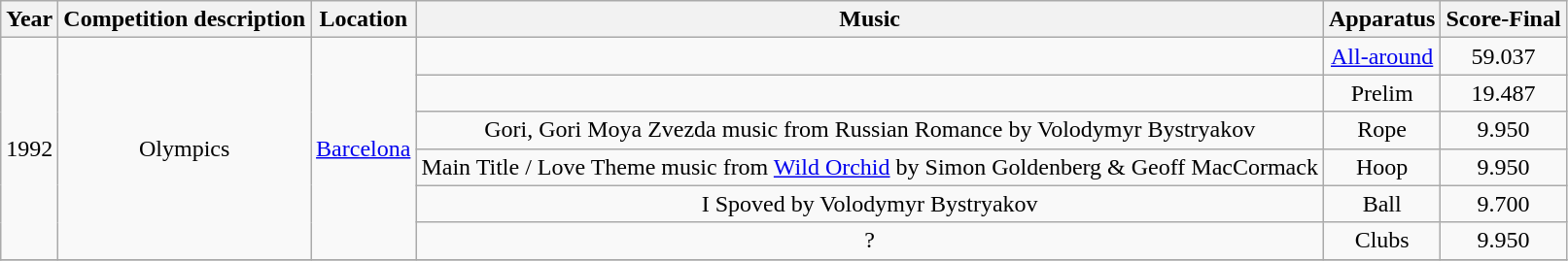<table class="wikitable" style="text-align:center">
<tr>
<th>Year</th>
<th>Competition description</th>
<th>Location</th>
<th>Music </th>
<th>Apparatus</th>
<th>Score-Final</th>
</tr>
<tr>
<td rowspan="6">1992</td>
<td rowspan="6">Olympics</td>
<td rowspan="6"><a href='#'>Barcelona</a></td>
<td></td>
<td><a href='#'>All-around</a></td>
<td>59.037</td>
</tr>
<tr>
<td></td>
<td>Prelim</td>
<td>19.487</td>
</tr>
<tr>
<td>Gori, Gori Moya Zvezda music from Russian Romance by Volodymyr Bystryakov</td>
<td>Rope</td>
<td>9.950</td>
</tr>
<tr>
<td>Main Title / Love Theme music from <a href='#'>Wild Orchid</a> by Simon Goldenberg & Geoff MacCormack</td>
<td>Hoop</td>
<td>9.950</td>
</tr>
<tr>
<td>I Spoved by Volodymyr Bystryakov</td>
<td>Ball</td>
<td>9.700</td>
</tr>
<tr>
<td>?</td>
<td>Clubs</td>
<td>9.950</td>
</tr>
<tr>
</tr>
</table>
